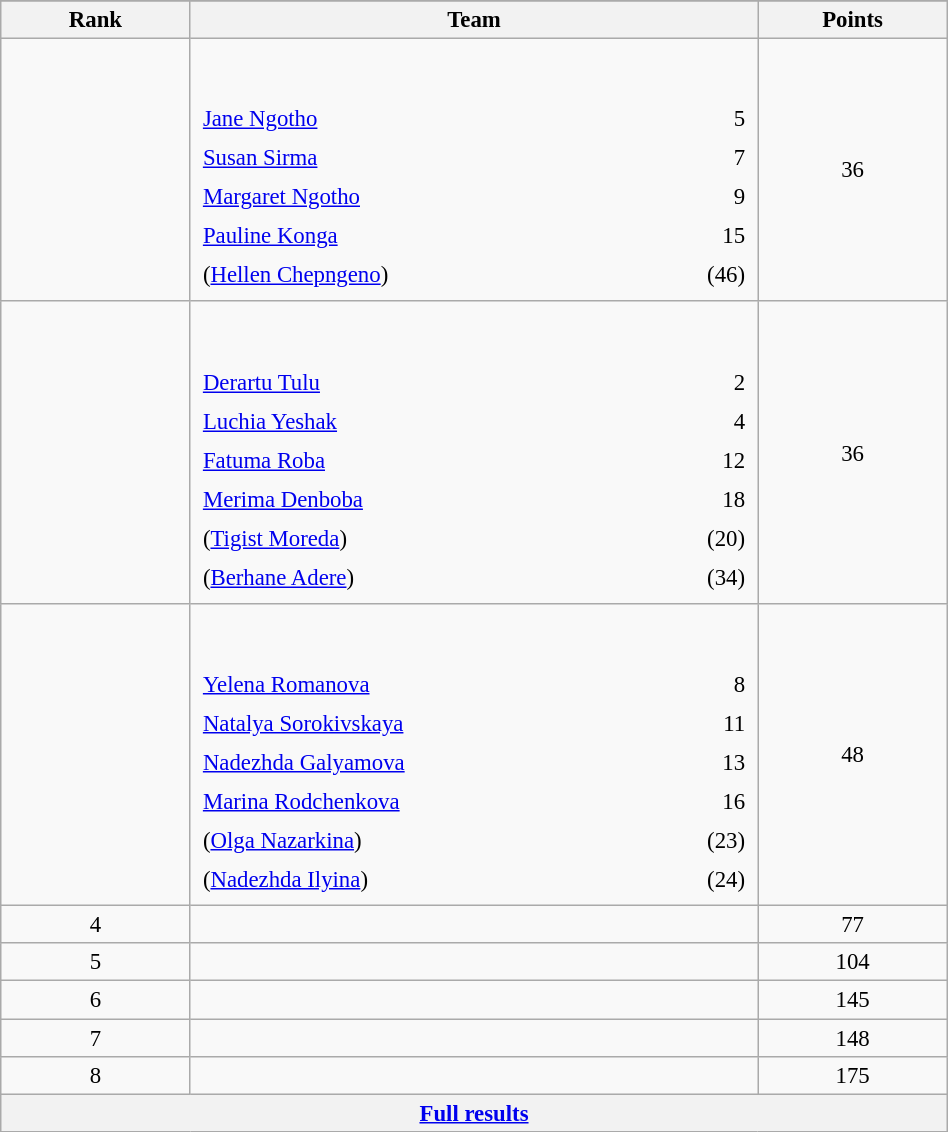<table class="wikitable sortable" style=" text-align:center; font-size:95%;" width="50%">
<tr>
</tr>
<tr>
<th width=10%>Rank</th>
<th width=30%>Team</th>
<th width=10%>Points</th>
</tr>
<tr>
<td align=center></td>
<td align=left> <br><br><table width=100%>
<tr>
<td align=left style="border:0"><a href='#'>Jane Ngotho</a></td>
<td align=right style="border:0">5</td>
</tr>
<tr>
<td align=left style="border:0"><a href='#'>Susan Sirma</a></td>
<td align=right style="border:0">7</td>
</tr>
<tr>
<td align=left style="border:0"><a href='#'>Margaret Ngotho</a></td>
<td align=right style="border:0">9</td>
</tr>
<tr>
<td align=left style="border:0"><a href='#'>Pauline Konga</a></td>
<td align=right style="border:0">15</td>
</tr>
<tr>
<td align=left style="border:0">(<a href='#'>Hellen Chepngeno</a>)</td>
<td align=right style="border:0">(46)</td>
</tr>
</table>
</td>
<td>36</td>
</tr>
<tr>
<td align=center></td>
<td align=left> <br><br><table width=100%>
<tr>
<td align=left style="border:0"><a href='#'>Derartu Tulu</a></td>
<td align=right style="border:0">2</td>
</tr>
<tr>
<td align=left style="border:0"><a href='#'>Luchia Yeshak</a></td>
<td align=right style="border:0">4</td>
</tr>
<tr>
<td align=left style="border:0"><a href='#'>Fatuma Roba</a></td>
<td align=right style="border:0">12</td>
</tr>
<tr>
<td align=left style="border:0"><a href='#'>Merima Denboba</a></td>
<td align=right style="border:0">18</td>
</tr>
<tr>
<td align=left style="border:0">(<a href='#'>Tigist Moreda</a>)</td>
<td align=right style="border:0">(20)</td>
</tr>
<tr>
<td align=left style="border:0">(<a href='#'>Berhane Adere</a>)</td>
<td align=right style="border:0">(34)</td>
</tr>
</table>
</td>
<td>36</td>
</tr>
<tr>
<td align=center></td>
<td align=left> <br><br><table width=100%>
<tr>
<td align=left style="border:0"><a href='#'>Yelena Romanova</a></td>
<td align=right style="border:0">8</td>
</tr>
<tr>
<td align=left style="border:0"><a href='#'>Natalya Sorokivskaya</a></td>
<td align=right style="border:0">11</td>
</tr>
<tr>
<td align=left style="border:0"><a href='#'>Nadezhda Galyamova</a></td>
<td align=right style="border:0">13</td>
</tr>
<tr>
<td align=left style="border:0"><a href='#'>Marina Rodchenkova</a></td>
<td align=right style="border:0">16</td>
</tr>
<tr>
<td align=left style="border:0">(<a href='#'>Olga Nazarkina</a>)</td>
<td align=right style="border:0">(23)</td>
</tr>
<tr>
<td align=left style="border:0">(<a href='#'>Nadezhda Ilyina</a>)</td>
<td align=right style="border:0">(24)</td>
</tr>
</table>
</td>
<td>48</td>
</tr>
<tr>
<td align=center>4</td>
<td align=left></td>
<td>77</td>
</tr>
<tr>
<td align=center>5</td>
<td align=left></td>
<td>104</td>
</tr>
<tr>
<td align=center>6</td>
<td align=left></td>
<td>145</td>
</tr>
<tr>
<td align=center>7</td>
<td align=left></td>
<td>148</td>
</tr>
<tr>
<td align=center>8</td>
<td align=left></td>
<td>175</td>
</tr>
<tr class="sortbottom">
<th colspan=3 align=center><a href='#'>Full results</a></th>
</tr>
</table>
